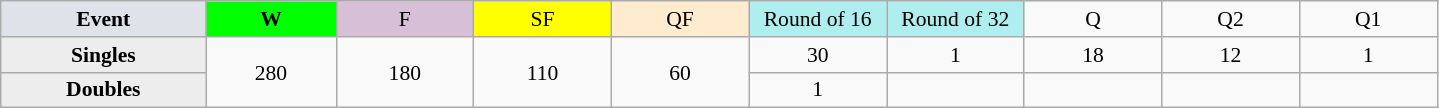<table class=wikitable style=font-size:90%;text-align:center>
<tr>
<td style="width:130px; background:#dfe2e9;"><strong>Event</strong></td>
<td style="width:80px; background:lime;"><strong>W</strong></td>
<td style="width:85px; background:thistle;">F</td>
<td style="width:85px; background:#ff0;">SF</td>
<td style="width:85px; background:#ffebcd;">QF</td>
<td style="width:85px; background:#afeeee;">Round of 16</td>
<td style="width:85px; background:#afeeee;">Round of 32</td>
<td width=85>Q</td>
<td width=85>Q2</td>
<td width=85>Q1</td>
</tr>
<tr>
<th style="background:#ededed;">Singles</th>
<td rowspan=2>280</td>
<td rowspan=2>180</td>
<td rowspan=2>110</td>
<td rowspan=2>60</td>
<td>30</td>
<td>1</td>
<td>18</td>
<td>12</td>
<td>1</td>
</tr>
<tr>
<th style="background:#ededed;">Doubles</th>
<td>1</td>
<td></td>
<td></td>
<td></td>
<td></td>
</tr>
</table>
